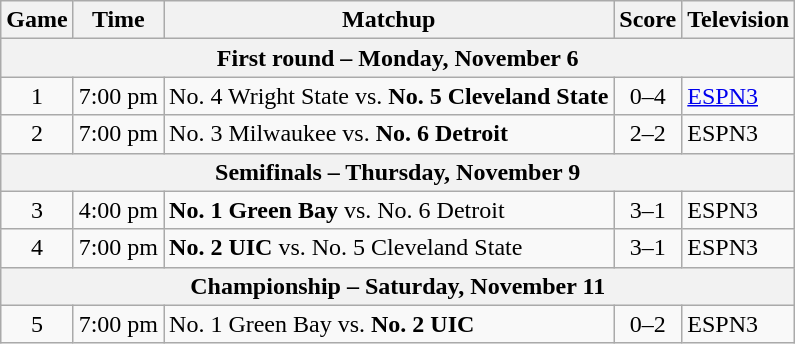<table class="wikitable">
<tr>
<th>Game</th>
<th>Time</th>
<th>Matchup</th>
<th>Score</th>
<th>Television</th>
</tr>
<tr>
<th colspan=5>First round – Monday, November 6</th>
</tr>
<tr>
<td align=center>1</td>
<td>7:00 pm</td>
<td>No. 4 Wright State vs. <strong>No. 5 Cleveland State</strong></td>
<td align=center>0–4</td>
<td><a href='#'>ESPN3</a></td>
</tr>
<tr>
<td align=center>2</td>
<td>7:00 pm</td>
<td>No. 3 Milwaukee vs. <strong>No. 6 Detroit</strong></td>
<td align=center>2–2 </td>
<td>ESPN3</td>
</tr>
<tr>
<th colspan=5>Semifinals – Thursday, November 9</th>
</tr>
<tr>
<td align=center>3</td>
<td>4:00 pm</td>
<td><strong>No. 1 Green Bay</strong> vs. No. 6 Detroit</td>
<td align=center>3–1</td>
<td>ESPN3</td>
</tr>
<tr>
<td align=center>4</td>
<td>7:00 pm</td>
<td><strong>No. 2 UIC</strong> vs. No. 5 Cleveland State</td>
<td align=center>3–1</td>
<td>ESPN3</td>
</tr>
<tr>
<th colspan=5>Championship – Saturday, November 11</th>
</tr>
<tr>
<td align=center>5</td>
<td>7:00 pm</td>
<td>No. 1 Green Bay vs. <strong>No. 2 UIC</strong></td>
<td align=center>0–2</td>
<td>ESPN3</td>
</tr>
</table>
